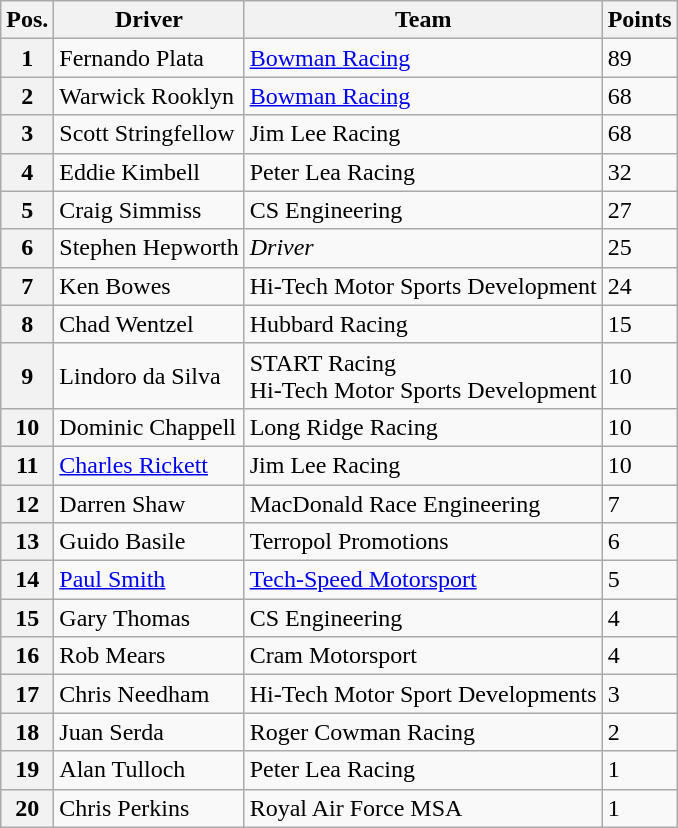<table class="wikitable" border="1">
<tr>
<th>Pos.</th>
<th>Driver</th>
<th>Team</th>
<th>Points</th>
</tr>
<tr>
<th>1</th>
<td> Fernando Plata</td>
<td><a href='#'>Bowman Racing</a></td>
<td>89</td>
</tr>
<tr>
<th>2</th>
<td> Warwick Rooklyn</td>
<td><a href='#'>Bowman Racing</a></td>
<td>68</td>
</tr>
<tr>
<th>3</th>
<td> Scott Stringfellow</td>
<td>Jim Lee Racing</td>
<td>68</td>
</tr>
<tr>
<th>4</th>
<td> Eddie Kimbell</td>
<td>Peter Lea Racing</td>
<td>32</td>
</tr>
<tr>
<th>5</th>
<td> Craig Simmiss</td>
<td>CS Engineering</td>
<td>27</td>
</tr>
<tr>
<th>6</th>
<td> Stephen Hepworth</td>
<td><em>Driver</em></td>
<td>25</td>
</tr>
<tr>
<th>7</th>
<td> Ken Bowes</td>
<td>Hi-Tech Motor Sports Development</td>
<td>24</td>
</tr>
<tr>
<th>8</th>
<td> Chad Wentzel</td>
<td>Hubbard Racing</td>
<td>15</td>
</tr>
<tr>
<th>9</th>
<td> Lindoro da Silva</td>
<td>START Racing<br>Hi-Tech Motor Sports Development</td>
<td>10</td>
</tr>
<tr>
<th>10</th>
<td> Dominic Chappell</td>
<td>Long Ridge Racing</td>
<td>10</td>
</tr>
<tr>
<th>11</th>
<td> <a href='#'>Charles Rickett</a></td>
<td>Jim Lee Racing</td>
<td>10</td>
</tr>
<tr>
<th>12</th>
<td> Darren Shaw</td>
<td>MacDonald Race Engineering</td>
<td>7</td>
</tr>
<tr>
<th>13</th>
<td> Guido Basile</td>
<td>Terropol Promotions</td>
<td>6</td>
</tr>
<tr>
<th>14</th>
<td> <a href='#'>Paul Smith</a></td>
<td><a href='#'>Tech-Speed Motorsport</a></td>
<td>5</td>
</tr>
<tr>
<th>15</th>
<td> Gary Thomas</td>
<td>CS Engineering</td>
<td>4</td>
</tr>
<tr>
<th>16</th>
<td> Rob Mears</td>
<td>Cram Motorsport</td>
<td>4</td>
</tr>
<tr>
<th>17</th>
<td> Chris Needham</td>
<td>Hi-Tech Motor Sport Developments</td>
<td>3</td>
</tr>
<tr>
<th>18</th>
<td> Juan Serda</td>
<td>Roger Cowman Racing</td>
<td>2</td>
</tr>
<tr>
<th>19</th>
<td> Alan Tulloch</td>
<td>Peter Lea Racing</td>
<td>1</td>
</tr>
<tr>
<th>20</th>
<td> Chris Perkins</td>
<td>Royal Air Force MSA</td>
<td>1</td>
</tr>
</table>
